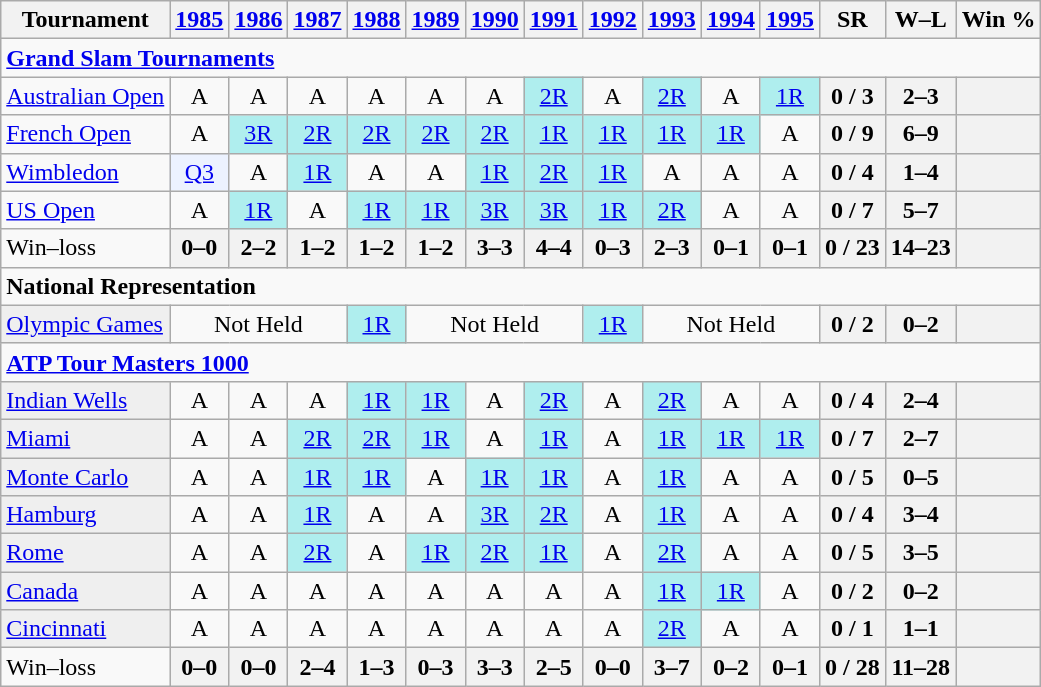<table class=wikitable style=text-align:center>
<tr>
<th>Tournament</th>
<th><a href='#'>1985</a></th>
<th><a href='#'>1986</a></th>
<th><a href='#'>1987</a></th>
<th><a href='#'>1988</a></th>
<th><a href='#'>1989</a></th>
<th><a href='#'>1990</a></th>
<th><a href='#'>1991</a></th>
<th><a href='#'>1992</a></th>
<th><a href='#'>1993</a></th>
<th><a href='#'>1994</a></th>
<th><a href='#'>1995</a></th>
<th>SR</th>
<th>W–L</th>
<th>Win %</th>
</tr>
<tr>
<td colspan=25 style=text-align:left><a href='#'><strong>Grand Slam Tournaments</strong></a></td>
</tr>
<tr>
<td align=left><a href='#'>Australian Open</a></td>
<td>A</td>
<td>A</td>
<td>A</td>
<td>A</td>
<td>A</td>
<td>A</td>
<td bgcolor=afeeee><a href='#'>2R</a></td>
<td>A</td>
<td bgcolor=afeeee><a href='#'>2R</a></td>
<td>A</td>
<td bgcolor=afeeee><a href='#'>1R</a></td>
<th>0 / 3</th>
<th>2–3</th>
<th></th>
</tr>
<tr>
<td align=left><a href='#'>French Open</a></td>
<td>A</td>
<td bgcolor=afeeee><a href='#'>3R</a></td>
<td bgcolor=afeeee><a href='#'>2R</a></td>
<td bgcolor=afeeee><a href='#'>2R</a></td>
<td bgcolor=afeeee><a href='#'>2R</a></td>
<td bgcolor=afeeee><a href='#'>2R</a></td>
<td bgcolor=afeeee><a href='#'>1R</a></td>
<td bgcolor=afeeee><a href='#'>1R</a></td>
<td bgcolor=afeeee><a href='#'>1R</a></td>
<td bgcolor=afeeee><a href='#'>1R</a></td>
<td>A</td>
<th>0 / 9</th>
<th>6–9</th>
<th></th>
</tr>
<tr>
<td align=left><a href='#'>Wimbledon</a></td>
<td bgcolor=ecf2ff><a href='#'>Q3</a></td>
<td>A</td>
<td bgcolor=afeeee><a href='#'>1R</a></td>
<td>A</td>
<td>A</td>
<td bgcolor=afeeee><a href='#'>1R</a></td>
<td bgcolor=afeeee><a href='#'>2R</a></td>
<td bgcolor=afeeee><a href='#'>1R</a></td>
<td>A</td>
<td>A</td>
<td>A</td>
<th>0 / 4</th>
<th>1–4</th>
<th></th>
</tr>
<tr>
<td align=left><a href='#'>US Open</a></td>
<td>A</td>
<td bgcolor=afeeee><a href='#'>1R</a></td>
<td>A</td>
<td bgcolor=afeeee><a href='#'>1R</a></td>
<td bgcolor=afeeee><a href='#'>1R</a></td>
<td bgcolor=afeeee><a href='#'>3R</a></td>
<td bgcolor=afeeee><a href='#'>3R</a></td>
<td bgcolor=afeeee><a href='#'>1R</a></td>
<td bgcolor=afeeee><a href='#'>2R</a></td>
<td>A</td>
<td>A</td>
<th>0 / 7</th>
<th>5–7</th>
<th></th>
</tr>
<tr>
<td style=text-align:left>Win–loss</td>
<th>0–0</th>
<th>2–2</th>
<th>1–2</th>
<th>1–2</th>
<th>1–2</th>
<th>3–3</th>
<th>4–4</th>
<th>0–3</th>
<th>2–3</th>
<th>0–1</th>
<th>0–1</th>
<th>0 / 23</th>
<th>14–23</th>
<th></th>
</tr>
<tr>
<td colspan=25 style=text-align:left><strong>National Representation</strong></td>
</tr>
<tr>
<td bgcolor=efefef align=left><a href='#'>Olympic Games</a></td>
<td colspan=3>Not Held</td>
<td bgcolor=afeeee><a href='#'>1R</a></td>
<td colspan=3>Not Held</td>
<td bgcolor=afeeee><a href='#'>1R</a></td>
<td colspan=3>Not Held</td>
<th>0 / 2</th>
<th>0–2</th>
<th></th>
</tr>
<tr>
<td colspan=25 style=text-align:left><strong><a href='#'>ATP Tour Masters 1000</a></strong></td>
</tr>
<tr>
<td bgcolor=efefef align=left><a href='#'>Indian Wells</a></td>
<td>A</td>
<td>A</td>
<td>A</td>
<td bgcolor=afeeee><a href='#'>1R</a></td>
<td bgcolor=afeeee><a href='#'>1R</a></td>
<td>A</td>
<td bgcolor=afeeee><a href='#'>2R</a></td>
<td>A</td>
<td bgcolor=afeeee><a href='#'>2R</a></td>
<td>A</td>
<td>A</td>
<th>0 / 4</th>
<th>2–4</th>
<th></th>
</tr>
<tr>
<td bgcolor=efefef align=left><a href='#'>Miami</a></td>
<td>A</td>
<td>A</td>
<td bgcolor=afeeee><a href='#'>2R</a></td>
<td bgcolor=afeeee><a href='#'>2R</a></td>
<td bgcolor=afeeee><a href='#'>1R</a></td>
<td>A</td>
<td bgcolor=afeeee><a href='#'>1R</a></td>
<td>A</td>
<td bgcolor=afeeee><a href='#'>1R</a></td>
<td bgcolor=afeeee><a href='#'>1R</a></td>
<td bgcolor=afeeee><a href='#'>1R</a></td>
<th>0 / 7</th>
<th>2–7</th>
<th></th>
</tr>
<tr>
<td bgcolor=efefef align=left><a href='#'>Monte Carlo</a></td>
<td>A</td>
<td>A</td>
<td bgcolor=afeeee><a href='#'>1R</a></td>
<td bgcolor=afeeee><a href='#'>1R</a></td>
<td>A</td>
<td bgcolor=afeeee><a href='#'>1R</a></td>
<td bgcolor=afeeee><a href='#'>1R</a></td>
<td>A</td>
<td bgcolor=afeeee><a href='#'>1R</a></td>
<td>A</td>
<td>A</td>
<th>0 / 5</th>
<th>0–5</th>
<th></th>
</tr>
<tr>
<td bgcolor=efefef align=left><a href='#'>Hamburg</a></td>
<td>A</td>
<td>A</td>
<td bgcolor=afeeee><a href='#'>1R</a></td>
<td>A</td>
<td>A</td>
<td bgcolor=afeeee><a href='#'>3R</a></td>
<td bgcolor=afeeee><a href='#'>2R</a></td>
<td>A</td>
<td bgcolor=afeeee><a href='#'>1R</a></td>
<td>A</td>
<td>A</td>
<th>0 / 4</th>
<th>3–4</th>
<th></th>
</tr>
<tr>
<td bgcolor=efefef align=left><a href='#'>Rome</a></td>
<td>A</td>
<td>A</td>
<td bgcolor=afeeee><a href='#'>2R</a></td>
<td>A</td>
<td bgcolor=afeeee><a href='#'>1R</a></td>
<td bgcolor=afeeee><a href='#'>2R</a></td>
<td bgcolor=afeeee><a href='#'>1R</a></td>
<td>A</td>
<td bgcolor=afeeee><a href='#'>2R</a></td>
<td>A</td>
<td>A</td>
<th>0 / 5</th>
<th>3–5</th>
<th></th>
</tr>
<tr>
<td bgcolor=efefef align=left><a href='#'>Canada</a></td>
<td>A</td>
<td>A</td>
<td>A</td>
<td>A</td>
<td>A</td>
<td>A</td>
<td>A</td>
<td>A</td>
<td bgcolor=afeeee><a href='#'>1R</a></td>
<td bgcolor=afeeee><a href='#'>1R</a></td>
<td>A</td>
<th>0 / 2</th>
<th>0–2</th>
<th></th>
</tr>
<tr>
<td bgcolor=efefef align=left><a href='#'>Cincinnati</a></td>
<td>A</td>
<td>A</td>
<td>A</td>
<td>A</td>
<td>A</td>
<td>A</td>
<td>A</td>
<td>A</td>
<td bgcolor=afeeee><a href='#'>2R</a></td>
<td>A</td>
<td>A</td>
<th>0 / 1</th>
<th>1–1</th>
<th></th>
</tr>
<tr>
<td style=text-align:left>Win–loss</td>
<th>0–0</th>
<th>0–0</th>
<th>2–4</th>
<th>1–3</th>
<th>0–3</th>
<th>3–3</th>
<th>2–5</th>
<th>0–0</th>
<th>3–7</th>
<th>0–2</th>
<th>0–1</th>
<th>0 / 28</th>
<th>11–28</th>
<th></th>
</tr>
</table>
